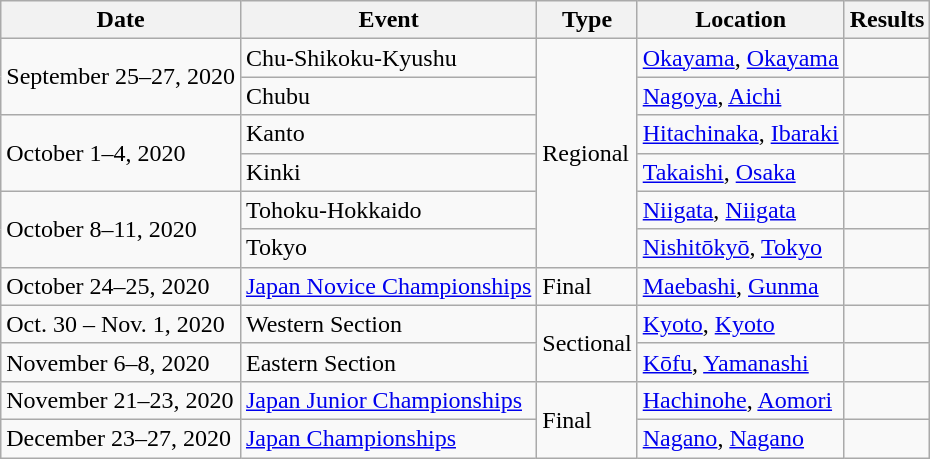<table class="wikitable">
<tr>
<th>Date</th>
<th>Event</th>
<th>Type</th>
<th>Location</th>
<th>Results</th>
</tr>
<tr>
<td rowspan=2>September 25–27, 2020</td>
<td>Chu-Shikoku-Kyushu</td>
<td rowspan=6>Regional</td>
<td><a href='#'>Okayama</a>, <a href='#'>Okayama</a></td>
<td></td>
</tr>
<tr>
<td>Chubu</td>
<td><a href='#'>Nagoya</a>, <a href='#'>Aichi</a></td>
<td></td>
</tr>
<tr>
<td rowspan=2>October 1–4, 2020</td>
<td>Kanto</td>
<td><a href='#'>Hitachinaka</a>, <a href='#'>Ibaraki</a></td>
<td></td>
</tr>
<tr>
<td>Kinki</td>
<td><a href='#'>Takaishi</a>, <a href='#'>Osaka</a></td>
<td></td>
</tr>
<tr>
<td rowspan=2>October 8–11, 2020</td>
<td>Tohoku-Hokkaido</td>
<td><a href='#'>Niigata</a>, <a href='#'>Niigata</a></td>
<td></td>
</tr>
<tr>
<td>Tokyo</td>
<td><a href='#'>Nishitōkyō</a>, <a href='#'>Tokyo</a></td>
<td></td>
</tr>
<tr>
<td>October 24–25, 2020</td>
<td><a href='#'>Japan Novice Championships</a></td>
<td>Final</td>
<td><a href='#'>Maebashi</a>, <a href='#'>Gunma</a></td>
<td></td>
</tr>
<tr>
<td>Oct. 30 – Nov. 1, 2020</td>
<td>Western Section</td>
<td rowspan=2>Sectional</td>
<td><a href='#'>Kyoto</a>, <a href='#'>Kyoto</a></td>
<td></td>
</tr>
<tr>
<td>November 6–8, 2020</td>
<td>Eastern Section</td>
<td><a href='#'>Kōfu</a>, <a href='#'>Yamanashi</a></td>
<td></td>
</tr>
<tr>
<td>November 21–23, 2020</td>
<td><a href='#'>Japan Junior Championships</a></td>
<td rowspan=2>Final</td>
<td><a href='#'>Hachinohe</a>, <a href='#'>Aomori</a></td>
<td></td>
</tr>
<tr>
<td>December 23–27, 2020</td>
<td><a href='#'>Japan Championships</a></td>
<td><a href='#'>Nagano</a>, <a href='#'>Nagano</a></td>
<td></td>
</tr>
</table>
